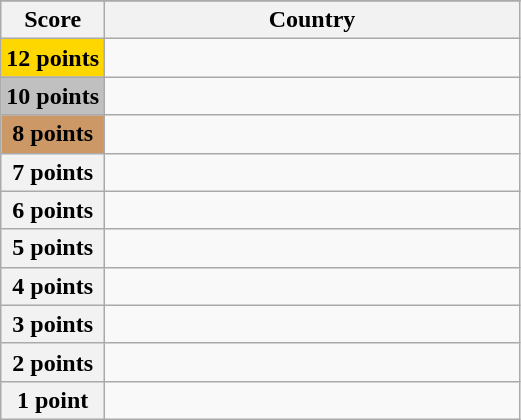<table class="wikitable">
<tr>
</tr>
<tr>
<th scope="col" width="20%">Score</th>
<th scope="col">Country</th>
</tr>
<tr>
<th scope="row" style="background:gold">12 points</th>
<td></td>
</tr>
<tr>
<th scope="row" style="background:silver">10 points</th>
<td></td>
</tr>
<tr>
<th scope="row" style="background:#CC9966">8 points</th>
<td></td>
</tr>
<tr>
<th scope="row">7 points</th>
<td></td>
</tr>
<tr>
<th scope="row">6 points</th>
<td></td>
</tr>
<tr>
<th scope="row">5 points</th>
<td></td>
</tr>
<tr>
<th scope="row">4 points</th>
<td></td>
</tr>
<tr>
<th scope="row">3 points</th>
<td></td>
</tr>
<tr>
<th scope="row">2 points</th>
<td></td>
</tr>
<tr>
<th scope="row">1 point</th>
<td></td>
</tr>
</table>
